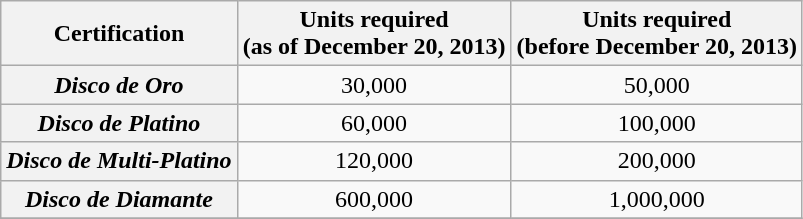<table class="wikitable plainrowheaders" style="text-align:center;">
<tr>
<th scope="col">Certification</th>
<th scope="col">Units required<br>(as of December 20, 2013)</th>
<th scope="col">Units required<br>(before December 20, 2013)</th>
</tr>
<tr>
<th scope="row"><em>Disco de Oro</em></th>
<td>30,000</td>
<td>50,000</td>
</tr>
<tr>
<th scope="row"><em>Disco de Platino</em></th>
<td>60,000</td>
<td>100,000</td>
</tr>
<tr>
<th scope="row"><em>Disco de Multi-Platino</em></th>
<td>120,000</td>
<td>200,000</td>
</tr>
<tr>
<th scope="row"><em>Disco de Diamante</em></th>
<td>600,000</td>
<td>1,000,000</td>
</tr>
<tr>
</tr>
</table>
